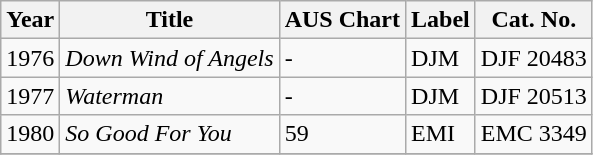<table class="wikitable">
<tr>
<th>Year</th>
<th>Title</th>
<th>AUS Chart</th>
<th>Label</th>
<th>Cat. No.</th>
</tr>
<tr>
<td>1976</td>
<td><em>Down Wind of Angels</em></td>
<td>-</td>
<td>DJM</td>
<td>DJF 20483</td>
</tr>
<tr>
<td>1977</td>
<td><em>Waterman</em></td>
<td>-</td>
<td>DJM</td>
<td>DJF 20513</td>
</tr>
<tr>
<td>1980</td>
<td><em>So Good For You</em></td>
<td>59</td>
<td>EMI</td>
<td>EMC 3349</td>
</tr>
<tr>
</tr>
</table>
